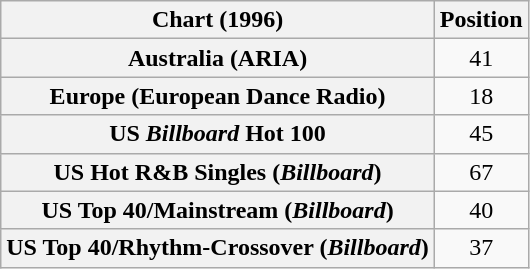<table class="wikitable sortable plainrowheaders" style="text-align:center">
<tr>
<th scope="col">Chart (1996)</th>
<th scope="col">Position</th>
</tr>
<tr>
<th scope="row">Australia (ARIA)</th>
<td>41</td>
</tr>
<tr>
<th scope="row">Europe (European Dance Radio)</th>
<td>18</td>
</tr>
<tr>
<th scope="row">US <em>Billboard</em> Hot 100</th>
<td>45</td>
</tr>
<tr>
<th scope="row">US Hot R&B Singles (<em>Billboard</em>)</th>
<td>67</td>
</tr>
<tr>
<th scope="row">US Top 40/Mainstream (<em>Billboard</em>)</th>
<td>40</td>
</tr>
<tr>
<th scope="row">US Top 40/Rhythm-Crossover (<em>Billboard</em>)</th>
<td>37</td>
</tr>
</table>
